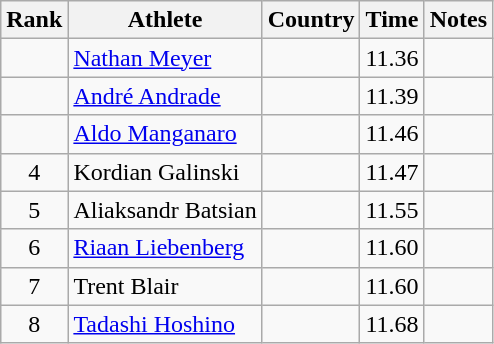<table class="wikitable sortable" style="text-align:center">
<tr>
<th>Rank</th>
<th>Athlete</th>
<th>Country</th>
<th>Time</th>
<th>Notes</th>
</tr>
<tr>
<td></td>
<td align="left"><a href='#'>Nathan Meyer</a></td>
<td align="left"></td>
<td>11.36</td>
<td></td>
</tr>
<tr>
<td></td>
<td align="left"><a href='#'>André Andrade</a></td>
<td align="left"></td>
<td>11.39</td>
<td></td>
</tr>
<tr>
<td></td>
<td align="left"><a href='#'>Aldo Manganaro</a></td>
<td align="left"></td>
<td>11.46</td>
<td></td>
</tr>
<tr>
<td>4</td>
<td align="left">Kordian Galinski</td>
<td align="left"></td>
<td>11.47</td>
<td></td>
</tr>
<tr>
<td>5</td>
<td align="left">Aliaksandr Batsian</td>
<td align="left"></td>
<td>11.55</td>
<td></td>
</tr>
<tr>
<td>6</td>
<td align="left"><a href='#'>Riaan Liebenberg</a></td>
<td align="left"></td>
<td>11.60</td>
<td></td>
</tr>
<tr>
<td>7</td>
<td align="left">Trent Blair</td>
<td align="left"></td>
<td>11.60</td>
<td></td>
</tr>
<tr>
<td>8</td>
<td align="left"><a href='#'>Tadashi Hoshino</a></td>
<td align="left"></td>
<td>11.68</td>
<td></td>
</tr>
</table>
